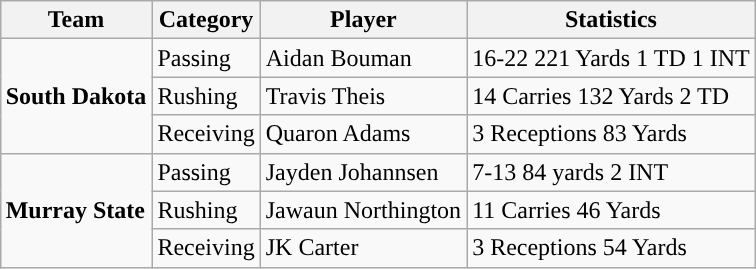<table class="wikitable" style="float: right;">
<tr>
<th>Team</th>
<th>Category</th>
<th>Player</th>
<th>Statistics</th>
</tr>
<tr>
<td rowspan=3><strong>South Dakota</strong></td>
<td>Passing</td>
<td>Aidan Bouman</td>
<td>16-22 221 Yards 1 TD 1 INT</td>
</tr>
<tr>
<td>Rushing</td>
<td>Travis Theis</td>
<td>14 Carries 132 Yards 2 TD</td>
</tr>
<tr>
<td>Receiving</td>
<td>Quaron Adams</td>
<td>3 Receptions 83 Yards</td>
</tr>
<tr>
<td rowspan=3><strong>Murray State</strong></td>
<td>Passing</td>
<td>Jayden Johannsen</td>
<td>7-13 84 yards 2 INT</td>
</tr>
<tr>
<td>Rushing</td>
<td>Jawaun Northington</td>
<td>11 Carries 46 Yards</td>
</tr>
<tr>
<td>Receiving</td>
<td>JK Carter</td>
<td>3 Receptions 54 Yards</td>
</tr>
</table>
